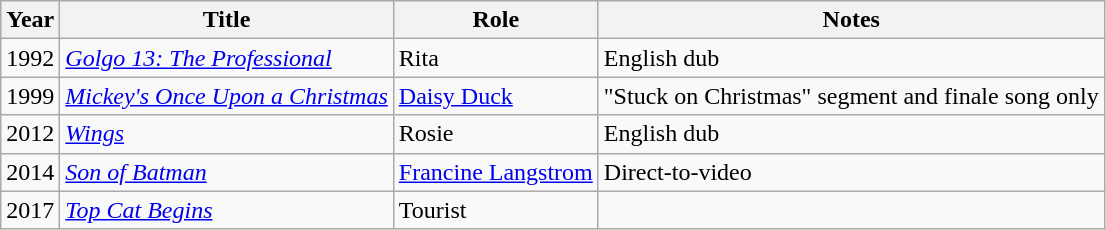<table class="wikitable sortable">
<tr>
<th>Year</th>
<th>Title</th>
<th>Role</th>
<th>Notes</th>
</tr>
<tr>
<td>1992</td>
<td><em><a href='#'>Golgo 13: The Professional</a></em></td>
<td>Rita</td>
<td>English dub</td>
</tr>
<tr>
<td>1999</td>
<td><em><a href='#'>Mickey's Once Upon a Christmas</a></em></td>
<td><a href='#'>Daisy Duck</a></td>
<td>"Stuck on Christmas" segment and finale song only</td>
</tr>
<tr>
<td>2012</td>
<td><em><a href='#'>Wings</a></em></td>
<td>Rosie</td>
<td>English dub</td>
</tr>
<tr>
<td>2014</td>
<td><em><a href='#'>Son of Batman</a></em></td>
<td><a href='#'>Francine Langstrom</a></td>
<td>Direct-to-video</td>
</tr>
<tr>
<td>2017</td>
<td><em><a href='#'>Top Cat Begins</a></em></td>
<td>Tourist</td>
<td></td>
</tr>
</table>
